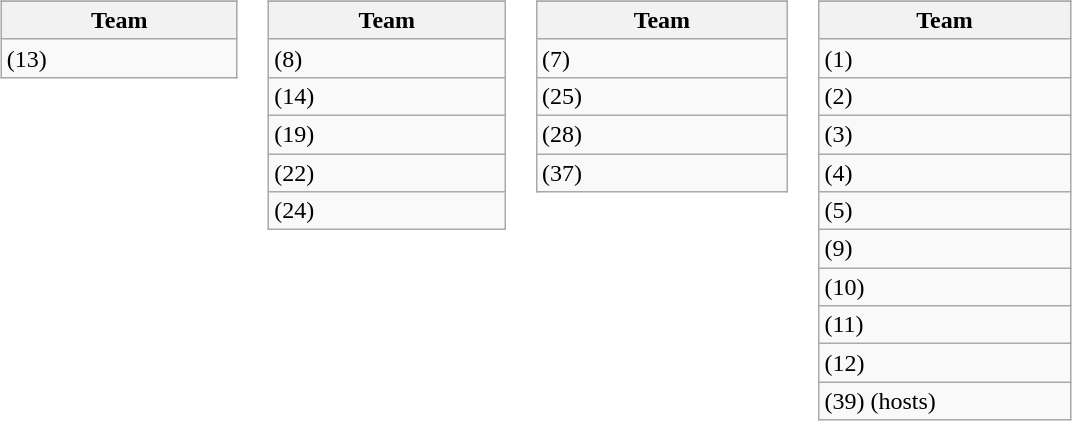<table>
<tr valign=top>
<td><br><table class="wikitable">
<tr>
</tr>
<tr>
<th width=150>Team</th>
</tr>
<tr>
<td> (13)</td>
</tr>
</table>
</td>
<td><br><table class="wikitable">
<tr>
</tr>
<tr>
<th width=150>Team</th>
</tr>
<tr>
<td> (8)</td>
</tr>
<tr>
<td> (14)</td>
</tr>
<tr>
<td> (19)</td>
</tr>
<tr>
<td> (22)</td>
</tr>
<tr>
<td> (24)</td>
</tr>
</table>
</td>
<td><br><table class="wikitable">
<tr>
</tr>
<tr>
<th width=160>Team</th>
</tr>
<tr>
<td> (7)</td>
</tr>
<tr>
<td> (25)</td>
</tr>
<tr>
<td> (28)</td>
</tr>
<tr>
<td> (37)</td>
</tr>
</table>
</td>
<td><br><table class="wikitable">
<tr>
</tr>
<tr>
<th width=160>Team</th>
</tr>
<tr>
<td> (1)</td>
</tr>
<tr>
<td> (2)</td>
</tr>
<tr>
<td> (3)</td>
</tr>
<tr>
<td> (4)</td>
</tr>
<tr>
<td> (5)</td>
</tr>
<tr>
<td> (9)</td>
</tr>
<tr>
<td> (10)</td>
</tr>
<tr>
<td> (11)</td>
</tr>
<tr>
<td> (12)</td>
</tr>
<tr>
<td> (39) (hosts)</td>
</tr>
</table>
</td>
</tr>
</table>
